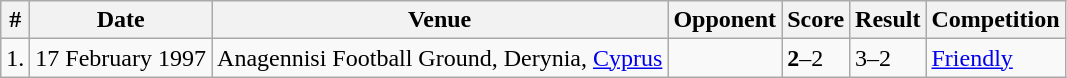<table class="wikitable">
<tr>
<th>#</th>
<th>Date</th>
<th>Venue</th>
<th>Opponent</th>
<th>Score</th>
<th>Result</th>
<th>Competition</th>
</tr>
<tr>
<td>1.</td>
<td>17 February 1997</td>
<td>Anagennisi Football Ground, Derynia, <a href='#'>Cyprus</a></td>
<td></td>
<td><strong>2</strong>–2</td>
<td>3–2</td>
<td><a href='#'>Friendly</a></td>
</tr>
</table>
